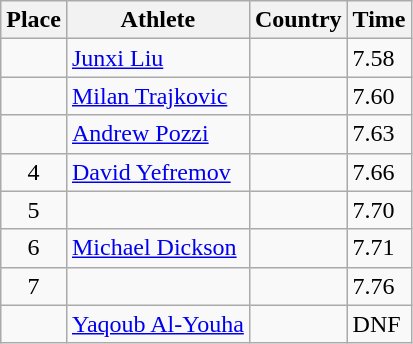<table class="wikitable">
<tr>
<th>Place</th>
<th>Athlete</th>
<th>Country</th>
<th>Time</th>
</tr>
<tr>
<td align=center></td>
<td><a href='#'>Junxi Liu</a></td>
<td></td>
<td>7.58</td>
</tr>
<tr>
<td align=center></td>
<td><a href='#'>Milan Trajkovic</a></td>
<td></td>
<td>7.60</td>
</tr>
<tr>
<td align=center></td>
<td><a href='#'>Andrew Pozzi</a></td>
<td></td>
<td>7.63</td>
</tr>
<tr>
<td align=center>4</td>
<td><a href='#'>David Yefremov</a></td>
<td></td>
<td>7.66</td>
</tr>
<tr>
<td align=center>5</td>
<td></td>
<td></td>
<td>7.70</td>
</tr>
<tr>
<td align=center>6</td>
<td><a href='#'>Michael Dickson</a></td>
<td></td>
<td>7.71</td>
</tr>
<tr>
<td align=center>7</td>
<td></td>
<td></td>
<td>7.76</td>
</tr>
<tr>
<td align=center></td>
<td><a href='#'>Yaqoub Al-Youha</a></td>
<td></td>
<td>DNF</td>
</tr>
</table>
